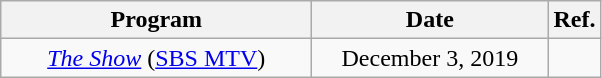<table class="wikitable" style="text-align:center;">
<tr>
<th width="200">Program</th>
<th width="150">Date</th>
<th>Ref.</th>
</tr>
<tr>
<td><em><a href='#'>The Show</a></em> (<a href='#'>SBS MTV</a>)</td>
<td>December 3, 2019</td>
<td></td>
</tr>
</table>
